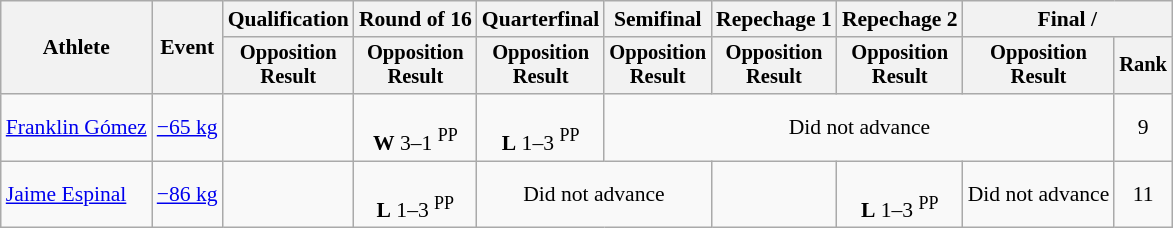<table class="wikitable" style="font-size:90%">
<tr>
<th rowspan=2>Athlete</th>
<th rowspan=2>Event</th>
<th>Qualification</th>
<th>Round of 16</th>
<th>Quarterfinal</th>
<th>Semifinal</th>
<th>Repechage 1</th>
<th>Repechage 2</th>
<th colspan=2>Final / </th>
</tr>
<tr style="font-size: 95%">
<th>Opposition<br>Result</th>
<th>Opposition<br>Result</th>
<th>Opposition<br>Result</th>
<th>Opposition<br>Result</th>
<th>Opposition<br>Result</th>
<th>Opposition<br>Result</th>
<th>Opposition<br>Result</th>
<th>Rank</th>
</tr>
<tr align=center>
<td align=left><a href='#'>Franklin Gómez</a></td>
<td align=left><a href='#'>−65 kg</a></td>
<td></td>
<td><br><strong>W</strong> 3–1 <sup>PP</sup></td>
<td><br><strong>L</strong> 1–3 <sup>PP</sup></td>
<td colspan=4>Did not advance</td>
<td>9</td>
</tr>
<tr align=center>
<td align=left><a href='#'>Jaime Espinal</a></td>
<td align=left><a href='#'>−86 kg</a></td>
<td></td>
<td><br><strong>L</strong> 1–3 <sup>PP</sup></td>
<td colspan=2>Did not advance</td>
<td></td>
<td><br><strong>L</strong> 1–3 <sup>PP</sup></td>
<td>Did not advance</td>
<td>11</td>
</tr>
</table>
